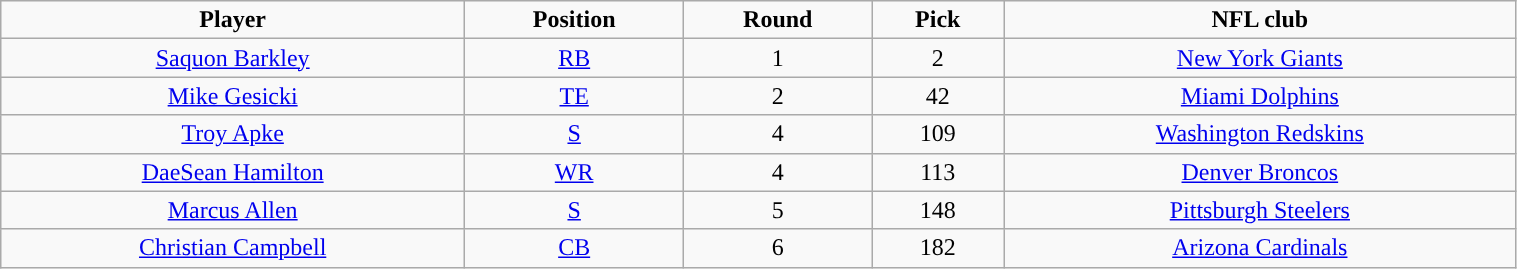<table class="wikitable" width="80%">
<tr align="center">
<td><strong>Player</strong></td>
<td><strong>Position</strong></td>
<td><strong>Round</strong></td>
<td><strong>Pick</strong></td>
<td><strong>NFL club</strong></td>
</tr>
<tr align="center" bgcolor="">
<td><a href='#'>Saquon Barkley</a></td>
<td><a href='#'>RB</a></td>
<td>1</td>
<td>2</td>
<td><a href='#'>New York Giants</a></td>
</tr>
<tr align="center" bgcolor="">
<td><a href='#'>Mike Gesicki</a></td>
<td><a href='#'>TE</a></td>
<td>2</td>
<td>42</td>
<td><a href='#'>Miami Dolphins</a></td>
</tr>
<tr align="center" bgcolor="">
<td><a href='#'>Troy Apke</a></td>
<td><a href='#'>S</a></td>
<td>4</td>
<td>109</td>
<td><a href='#'>Washington Redskins</a></td>
</tr>
<tr align="center" bgcolor="">
<td><a href='#'>DaeSean Hamilton</a></td>
<td><a href='#'>WR</a></td>
<td>4</td>
<td>113</td>
<td><a href='#'>Denver Broncos</a></td>
</tr>
<tr align="center" bgcolor="">
<td><a href='#'>Marcus Allen</a></td>
<td><a href='#'>S</a></td>
<td>5</td>
<td>148</td>
<td><a href='#'>Pittsburgh Steelers</a></td>
</tr>
<tr align="center" bgcolor="">
<td><a href='#'>Christian Campbell</a></td>
<td><a href='#'>CB</a></td>
<td>6</td>
<td>182</td>
<td><a href='#'>Arizona Cardinals</a></td>
</tr>
</table>
